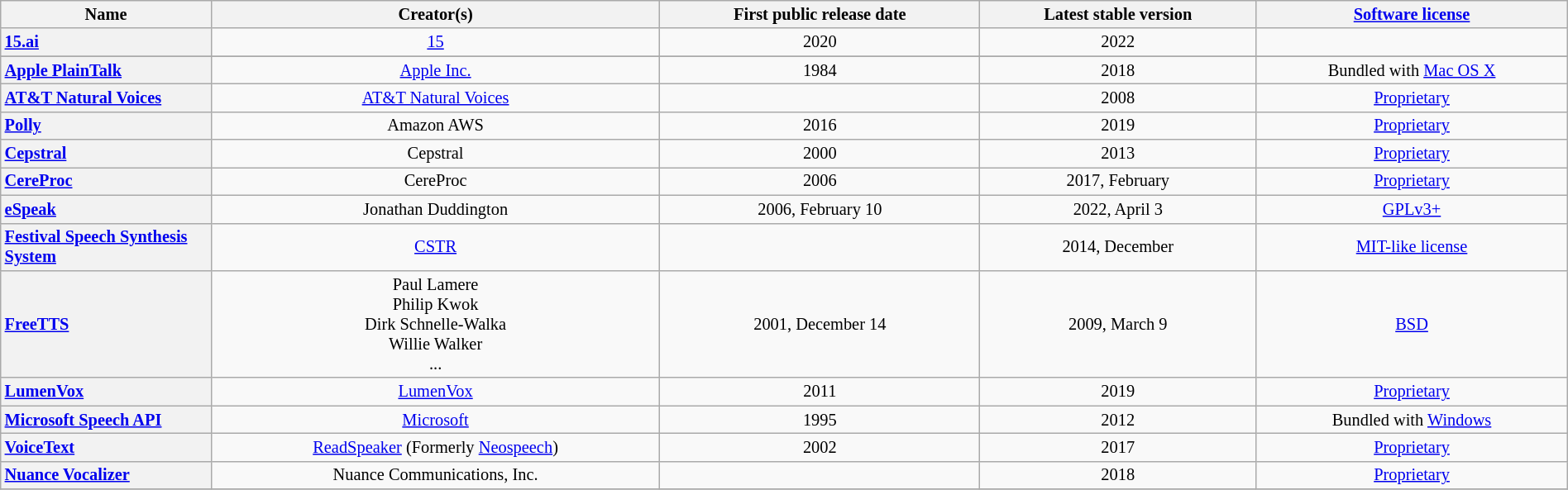<table class="wikitable sortable" style="font-size: 85%; text-align: center; width: 100%;">
<tr>
<th style="width:12em">Name</th>
<th>Creator(s)</th>
<th>First public release date</th>
<th>Latest stable version</th>
<th><a href='#'>Software license</a></th>
</tr>
<tr>
<th style="text-align:left;"><a href='#'>15.ai</a></th>
<td><a href='#'>15</a></td>
<td>2020</td>
<td>2022</td>
<td></td>
</tr>
<tr>
</tr>
<tr>
<th style="text-align:left;"><a href='#'>Apple PlainTalk</a></th>
<td><a href='#'>Apple Inc.</a></td>
<td>1984</td>
<td>2018</td>
<td>Bundled with <a href='#'>Mac OS X</a></td>
</tr>
<tr>
<th style="text-align:left;"><a href='#'>AT&T Natural Voices</a></th>
<td><a href='#'>AT&T Natural Voices</a></td>
<td></td>
<td>2008</td>
<td><a href='#'>Proprietary</a></td>
</tr>
<tr>
<th style="text-align:left;"><a href='#'>Polly</a></th>
<td>Amazon AWS</td>
<td>2016</td>
<td>2019</td>
<td><a href='#'>Proprietary</a></td>
</tr>
<tr>
<th style="text-align:left;"><a href='#'>Cepstral</a></th>
<td>Cepstral</td>
<td>2000</td>
<td>2013</td>
<td><a href='#'>Proprietary</a></td>
</tr>
<tr>
<th style="text-align:left;"><a href='#'>CereProc</a></th>
<td>CereProc</td>
<td>2006</td>
<td>2017, February</td>
<td><a href='#'>Proprietary</a></td>
</tr>
<tr>
<th style="text-align:left;"><a href='#'>eSpeak</a></th>
<td>Jonathan Duddington</td>
<td>2006, February 10</td>
<td>2022, April 3</td>
<td><a href='#'>GPLv3+</a></td>
</tr>
<tr>
<th style="text-align:left;"><a href='#'>Festival Speech Synthesis System</a></th>
<td><a href='#'>CSTR</a></td>
<td></td>
<td>2014, December</td>
<td><a href='#'>MIT-like license</a></td>
</tr>
<tr>
<th style="text-align:left;"><a href='#'>FreeTTS</a></th>
<td>Paul Lamere<br>Philip Kwok<br>Dirk Schnelle-Walka<br>Willie Walker<br>...</td>
<td>2001, December 14</td>
<td>2009, March 9</td>
<td><a href='#'>BSD</a></td>
</tr>
<tr>
<th style="text-align:left;"><a href='#'>LumenVox</a></th>
<td><a href='#'>LumenVox</a></td>
<td>2011</td>
<td>2019</td>
<td><a href='#'>Proprietary</a></td>
</tr>
<tr>
<th style="text-align:left;"><a href='#'>Microsoft Speech API</a></th>
<td><a href='#'>Microsoft</a></td>
<td>1995</td>
<td>2012</td>
<td>Bundled with <a href='#'>Windows</a></td>
</tr>
<tr>
<th style="text-align:left;"><a href='#'>VoiceText</a></th>
<td><a href='#'>ReadSpeaker</a> (Formerly <a href='#'>Neospeech</a>)</td>
<td>2002</td>
<td>2017</td>
<td><a href='#'>Proprietary</a></td>
</tr>
<tr>
<th style="text-align:left;"><a href='#'>Nuance Vocalizer</a></th>
<td>Nuance Communications, Inc.</td>
<td></td>
<td>2018</td>
<td><a href='#'>Proprietary</a></td>
</tr>
<tr>
</tr>
</table>
